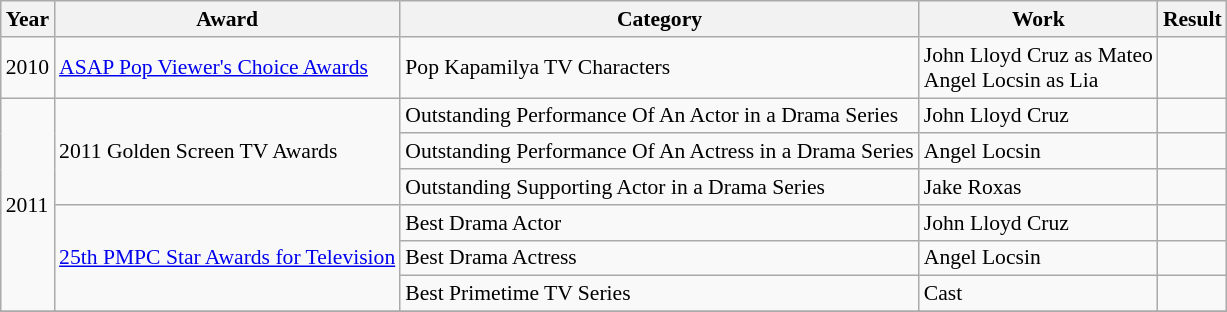<table class="wikitable" style="font-size:90%;">
<tr>
<th>Year</th>
<th>Award</th>
<th>Category</th>
<th>Work</th>
<th>Result</th>
</tr>
<tr>
<td>2010</td>
<td><a href='#'>ASAP Pop Viewer's Choice Awards</a></td>
<td>Pop Kapamilya TV Characters</td>
<td>John Lloyd Cruz as Mateo<br>Angel Locsin as Lia</td>
<td></td>
</tr>
<tr>
<td rowspan="6">2011</td>
<td rowspan="3">2011 Golden Screen TV Awards</td>
<td>Outstanding Performance Of An Actor in a Drama Series</td>
<td>John Lloyd Cruz</td>
<td></td>
</tr>
<tr>
<td>Outstanding Performance Of An Actress in a Drama Series</td>
<td>Angel Locsin</td>
<td></td>
</tr>
<tr>
<td>Outstanding Supporting Actor in a Drama Series</td>
<td>Jake Roxas</td>
<td></td>
</tr>
<tr>
<td rowspan="3"><a href='#'>25th PMPC Star Awards for Television</a></td>
<td>Best Drama Actor</td>
<td>John Lloyd Cruz</td>
<td></td>
</tr>
<tr>
<td>Best Drama Actress</td>
<td>Angel Locsin</td>
<td></td>
</tr>
<tr>
<td>Best Primetime TV Series</td>
<td>Cast</td>
<td></td>
</tr>
<tr>
</tr>
</table>
